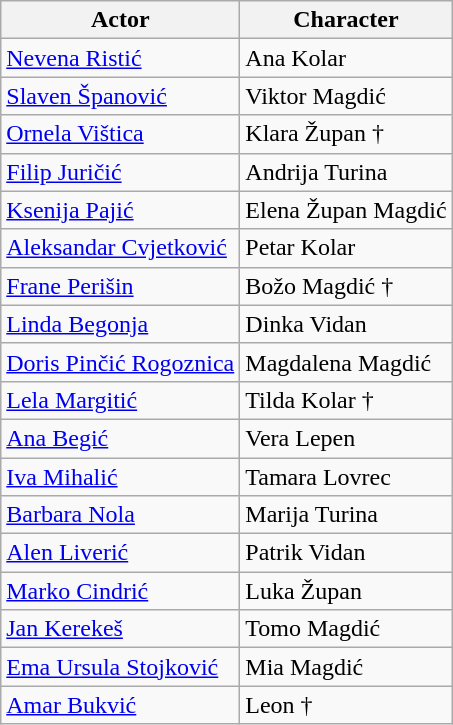<table class="wikitable sortable">
<tr>
<th>Actor</th>
<th>Character</th>
</tr>
<tr>
<td><a href='#'>Nevena Ristić</a></td>
<td>Ana Kolar</td>
</tr>
<tr>
<td><a href='#'>Slaven Španović</a></td>
<td>Viktor Magdić</td>
</tr>
<tr>
<td><a href='#'>Ornela Vištica</a></td>
<td>Klara Župan †</td>
</tr>
<tr>
<td><a href='#'>Filip Juričić</a></td>
<td>Andrija Turina</td>
</tr>
<tr>
<td><a href='#'>Ksenija Pajić</a></td>
<td>Elena Župan Magdić</td>
</tr>
<tr>
<td><a href='#'>Aleksandar Cvjetković</a></td>
<td>Petar Kolar</td>
</tr>
<tr>
<td><a href='#'>Frane Perišin</a></td>
<td>Božo Magdić †</td>
</tr>
<tr>
<td><a href='#'>Linda Begonja</a></td>
<td>Dinka Vidan</td>
</tr>
<tr>
<td><a href='#'>Doris Pinčić Rogoznica</a></td>
<td>Magdalena Magdić</td>
</tr>
<tr>
<td><a href='#'>Lela Margitić</a></td>
<td>Tilda Kolar †</td>
</tr>
<tr>
<td><a href='#'>Ana Begić</a></td>
<td>Vera Lepen</td>
</tr>
<tr>
<td><a href='#'>Iva Mihalić</a></td>
<td>Tamara Lovrec</td>
</tr>
<tr>
<td><a href='#'>Barbara Nola</a></td>
<td>Marija Turina</td>
</tr>
<tr>
<td><a href='#'>Alen Liverić</a></td>
<td>Patrik Vidan</td>
</tr>
<tr>
<td><a href='#'>Marko Cindrić</a></td>
<td>Luka Župan</td>
</tr>
<tr>
<td><a href='#'>Jan Kerekeš</a></td>
<td>Tomo Magdić</td>
</tr>
<tr>
<td><a href='#'>Ema Ursula Stojković</a></td>
<td>Mia Magdić</td>
</tr>
<tr>
<td><a href='#'>Amar Bukvić</a></td>
<td>Leon †</td>
</tr>
</table>
